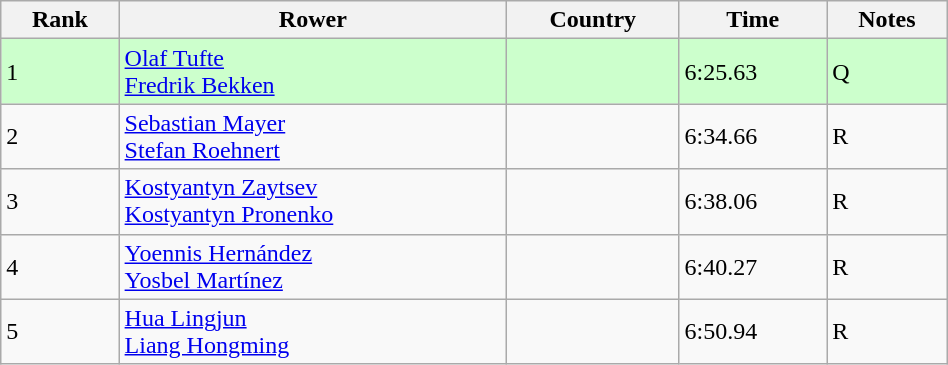<table class="wikitable sortable" width=50%>
<tr>
<th>Rank</th>
<th>Rower</th>
<th>Country</th>
<th>Time</th>
<th>Notes</th>
</tr>
<tr bgcolor=ccffcc>
<td>1</td>
<td><a href='#'>Olaf Tufte</a> <br><a href='#'>Fredrik Bekken</a></td>
<td></td>
<td>6:25.63</td>
<td>Q</td>
</tr>
<tr>
<td>2</td>
<td><a href='#'>Sebastian Mayer</a> <br> <a href='#'>Stefan Roehnert</a></td>
<td></td>
<td>6:34.66</td>
<td>R</td>
</tr>
<tr>
<td>3</td>
<td><a href='#'>Kostyantyn Zaytsev</a> <br><a href='#'>Kostyantyn Pronenko</a></td>
<td></td>
<td>6:38.06</td>
<td>R</td>
</tr>
<tr>
<td>4</td>
<td><a href='#'>Yoennis Hernández</a> <br><a href='#'>Yosbel Martínez</a></td>
<td></td>
<td>6:40.27</td>
<td>R</td>
</tr>
<tr>
<td>5</td>
<td><a href='#'>Hua Lingjun</a><br><a href='#'>Liang Hongming</a></td>
<td></td>
<td>6:50.94</td>
<td>R</td>
</tr>
</table>
